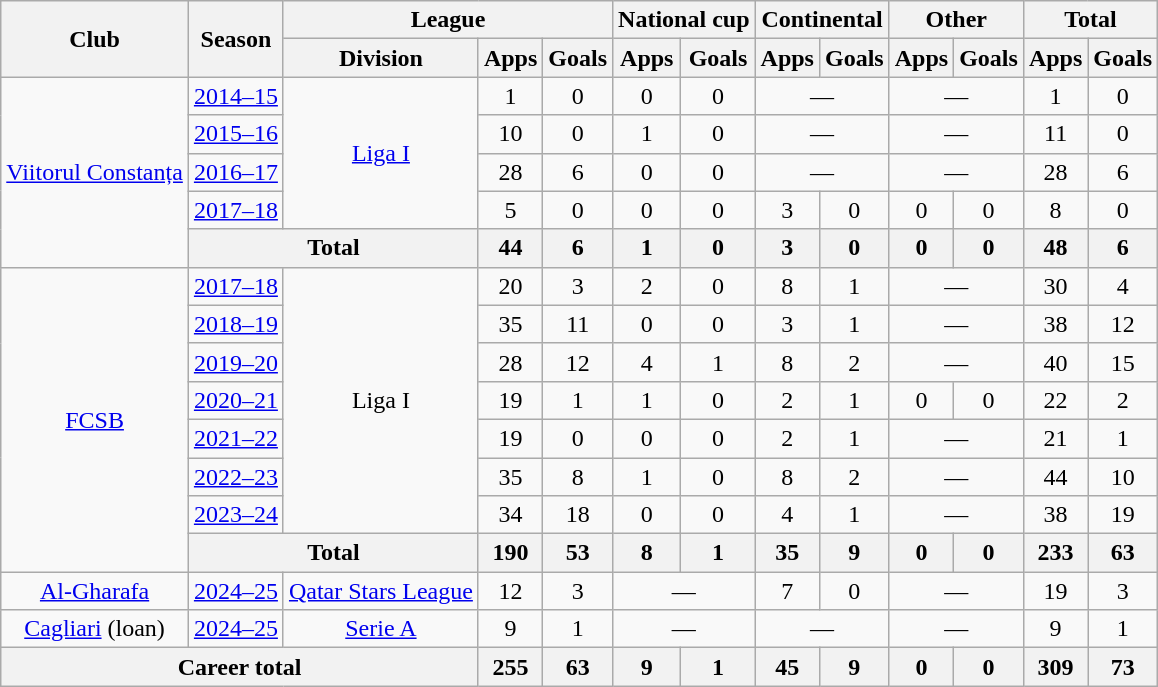<table class="wikitable" style="font-size:100%; text-align: center;">
<tr>
<th rowspan="2">Club</th>
<th rowspan="2">Season</th>
<th colspan="3">League</th>
<th colspan="2">National cup</th>
<th colspan="2">Continental</th>
<th colspan="2">Other</th>
<th colspan="2">Total</th>
</tr>
<tr>
<th>Division</th>
<th>Apps</th>
<th>Goals</th>
<th>Apps</th>
<th>Goals</th>
<th>Apps</th>
<th>Goals</th>
<th>Apps</th>
<th>Goals</th>
<th>Apps</th>
<th>Goals</th>
</tr>
<tr>
<td rowspan="5"><a href='#'>Viitorul Constanța</a></td>
<td><a href='#'>2014–15</a></td>
<td rowspan="4"><a href='#'>Liga I</a></td>
<td>1</td>
<td>0</td>
<td>0</td>
<td>0</td>
<td colspan="2">—</td>
<td colspan="2">—</td>
<td>1</td>
<td>0</td>
</tr>
<tr>
<td><a href='#'>2015–16</a></td>
<td>10</td>
<td>0</td>
<td>1</td>
<td>0</td>
<td colspan="2">—</td>
<td colspan="2">—</td>
<td>11</td>
<td>0</td>
</tr>
<tr>
<td><a href='#'>2016–17</a></td>
<td>28</td>
<td>6</td>
<td>0</td>
<td>0</td>
<td colspan="2">—</td>
<td colspan="2">—</td>
<td>28</td>
<td>6</td>
</tr>
<tr>
<td><a href='#'>2017–18</a></td>
<td>5</td>
<td>0</td>
<td>0</td>
<td>0</td>
<td>3</td>
<td>0</td>
<td>0</td>
<td>0</td>
<td>8</td>
<td>0</td>
</tr>
<tr>
<th colspan="2">Total</th>
<th>44</th>
<th>6</th>
<th>1</th>
<th>0</th>
<th>3</th>
<th>0</th>
<th>0</th>
<th>0</th>
<th>48</th>
<th>6</th>
</tr>
<tr>
<td rowspan="8"><a href='#'>FCSB</a></td>
<td><a href='#'>2017–18</a></td>
<td rowspan="7">Liga I</td>
<td>20</td>
<td>3</td>
<td>2</td>
<td>0</td>
<td>8</td>
<td>1</td>
<td colspan="2">—</td>
<td>30</td>
<td>4</td>
</tr>
<tr>
<td><a href='#'>2018–19</a></td>
<td>35</td>
<td>11</td>
<td>0</td>
<td>0</td>
<td>3</td>
<td>1</td>
<td colspan="2">—</td>
<td>38</td>
<td>12</td>
</tr>
<tr>
<td><a href='#'>2019–20</a></td>
<td>28</td>
<td>12</td>
<td>4</td>
<td>1</td>
<td>8</td>
<td>2</td>
<td colspan="2">—</td>
<td>40</td>
<td>15</td>
</tr>
<tr>
<td><a href='#'>2020–21</a></td>
<td>19</td>
<td>1</td>
<td>1</td>
<td>0</td>
<td>2</td>
<td>1</td>
<td>0</td>
<td>0</td>
<td>22</td>
<td>2</td>
</tr>
<tr>
<td><a href='#'>2021–22</a></td>
<td>19</td>
<td>0</td>
<td>0</td>
<td>0</td>
<td>2</td>
<td>1</td>
<td colspan="2">—</td>
<td>21</td>
<td>1</td>
</tr>
<tr>
<td><a href='#'>2022–23</a></td>
<td>35</td>
<td>8</td>
<td>1</td>
<td>0</td>
<td>8</td>
<td>2</td>
<td colspan="2">—</td>
<td>44</td>
<td>10</td>
</tr>
<tr>
<td><a href='#'>2023–24</a></td>
<td>34</td>
<td>18</td>
<td>0</td>
<td>0</td>
<td>4</td>
<td>1</td>
<td colspan="2">—</td>
<td>38</td>
<td>19</td>
</tr>
<tr>
<th colspan="2">Total</th>
<th>190</th>
<th>53</th>
<th>8</th>
<th>1</th>
<th>35</th>
<th>9</th>
<th>0</th>
<th>0</th>
<th>233</th>
<th>63</th>
</tr>
<tr>
<td rowspan="1"><a href='#'>Al-Gharafa</a></td>
<td><a href='#'>2024–25</a></td>
<td rowspan="1"><a href='#'>Qatar Stars League</a></td>
<td>12</td>
<td>3</td>
<td colspan="2">—</td>
<td>7</td>
<td>0</td>
<td colspan="2">—</td>
<td>19</td>
<td>3</td>
</tr>
<tr>
<td rowspan="1"><a href='#'>Cagliari</a> (loan)</td>
<td><a href='#'>2024–25</a></td>
<td rowspan="1"><a href='#'>Serie A</a></td>
<td>9</td>
<td>1</td>
<td colspan="2">—</td>
<td colspan="2">—</td>
<td colspan="2">—</td>
<td>9</td>
<td>1</td>
</tr>
<tr>
<th colspan="3">Career total</th>
<th>255</th>
<th>63</th>
<th>9</th>
<th>1</th>
<th>45</th>
<th>9</th>
<th>0</th>
<th>0</th>
<th>309</th>
<th>73</th>
</tr>
</table>
